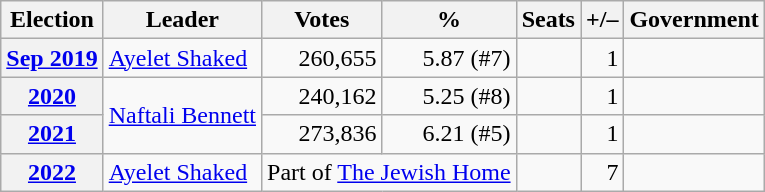<table class="wikitable" style="text-align:right;">
<tr>
<th>Election</th>
<th>Leader</th>
<th>Votes</th>
<th>%</th>
<th>Seats</th>
<th>+/–</th>
<th>Government</th>
</tr>
<tr>
<th><a href='#'>Sep 2019</a></th>
<td align=left><a href='#'>Ayelet Shaked</a></td>
<td>260,655</td>
<td>5.87 (#7)</td>
<td></td>
<td> 1</td>
<td></td>
</tr>
<tr>
<th><a href='#'>2020</a></th>
<td align=left rowspan=2><a href='#'>Naftali Bennett</a></td>
<td>240,162</td>
<td>5.25 (#8)</td>
<td></td>
<td> 1</td>
<td></td>
</tr>
<tr>
<th><a href='#'>2021</a></th>
<td>273,836</td>
<td>6.21 (#5)</td>
<td></td>
<td> 1</td>
<td></td>
</tr>
<tr>
<th><a href='#'>2022</a></th>
<td align=left><a href='#'>Ayelet Shaked</a></td>
<td colspan=2>Part of <a href='#'>The Jewish Home</a></td>
<td></td>
<td> 7</td>
<td></td>
</tr>
</table>
